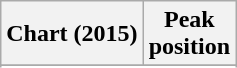<table class="wikitable plainrowheaders sortable" style="text-align:center;">
<tr>
<th scope="col">Chart (2015)</th>
<th scope="col">Peak<br>position</th>
</tr>
<tr>
</tr>
<tr>
</tr>
<tr>
</tr>
<tr>
</tr>
</table>
